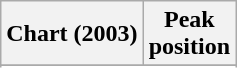<table class="wikitable">
<tr>
<th align="left">Chart (2003)</th>
<th align="center">Peak<br>position</th>
</tr>
<tr>
</tr>
<tr>
</tr>
</table>
